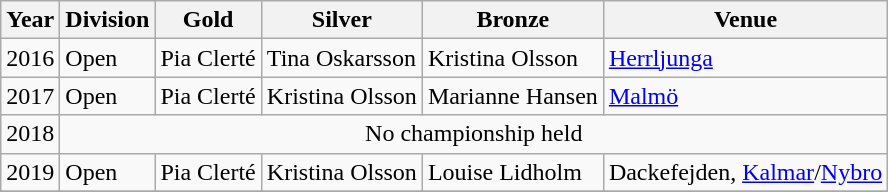<table class="wikitable sortable" style="text-align: left;">
<tr>
<th>Year</th>
<th>Division</th>
<th> Gold</th>
<th> Silver</th>
<th> Bronze</th>
<th>Venue</th>
</tr>
<tr>
<td>2016</td>
<td>Open</td>
<td> Pia Clerté</td>
<td> Tina Oskarsson</td>
<td> Kristina Olsson</td>
<td><a href='#'>Herrljunga</a></td>
</tr>
<tr>
<td>2017</td>
<td>Open</td>
<td> Pia Clerté</td>
<td> Kristina Olsson</td>
<td> Marianne Hansen</td>
<td><a href='#'>Malmö</a></td>
</tr>
<tr>
<td>2018</td>
<td colspan=5 style="text-align:center">No championship held</td>
</tr>
<tr>
<td>2019</td>
<td>Open</td>
<td> Pia Clerté</td>
<td> Kristina Olsson</td>
<td> Louise Lidholm</td>
<td>Dackefejden, <a href='#'>Kalmar</a>/<a href='#'>Nybro</a></td>
</tr>
<tr>
</tr>
</table>
